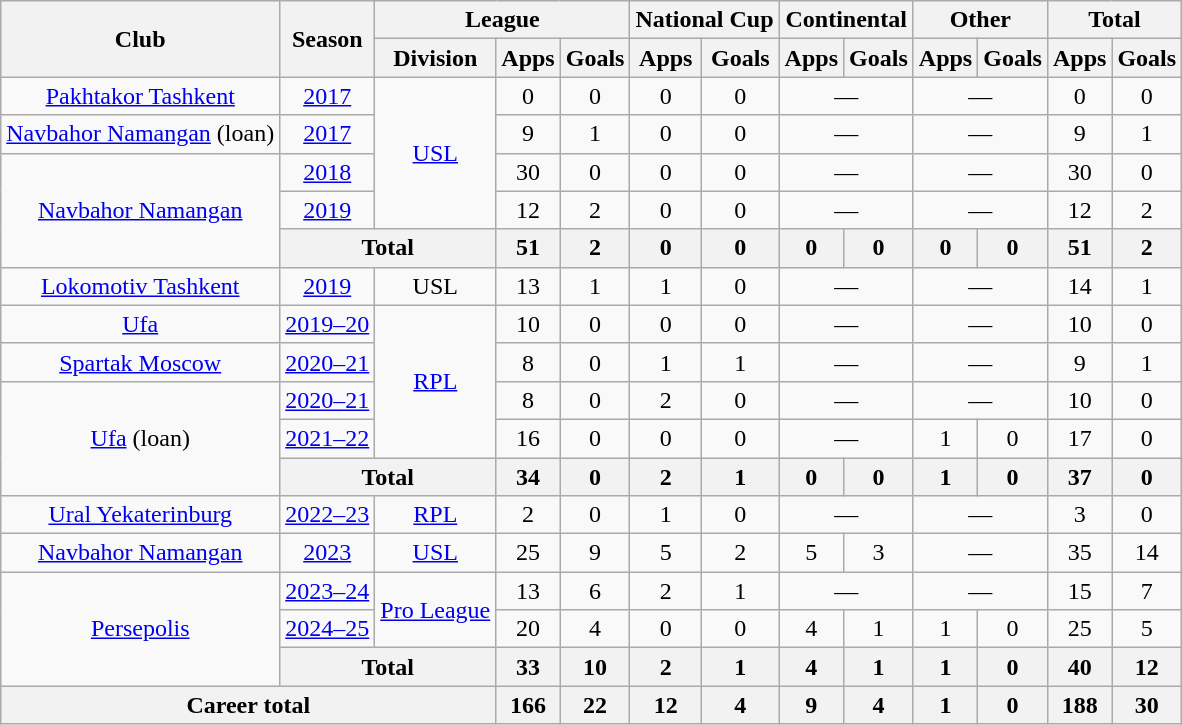<table class="wikitable" style="text-align:center">
<tr>
<th rowspan="2">Club</th>
<th rowspan="2">Season</th>
<th colspan="3">League</th>
<th colspan="2">National Cup</th>
<th colspan="2">Continental</th>
<th colspan="2">Other</th>
<th colspan="2">Total</th>
</tr>
<tr>
<th>Division</th>
<th>Apps</th>
<th>Goals</th>
<th>Apps</th>
<th>Goals</th>
<th>Apps</th>
<th>Goals</th>
<th>Apps</th>
<th>Goals</th>
<th>Apps</th>
<th>Goals</th>
</tr>
<tr>
<td><a href='#'>Pakhtakor Tashkent</a></td>
<td><a href='#'>2017</a></td>
<td rowspan="4"><a href='#'>USL</a></td>
<td>0</td>
<td>0</td>
<td>0</td>
<td>0</td>
<td colspan="2">—</td>
<td colspan="2">—</td>
<td>0</td>
<td>0</td>
</tr>
<tr>
<td><a href='#'>Navbahor Namangan</a> (loan)</td>
<td><a href='#'>2017</a></td>
<td>9</td>
<td>1</td>
<td>0</td>
<td>0</td>
<td colspan="2">—</td>
<td colspan="2">—</td>
<td>9</td>
<td>1</td>
</tr>
<tr>
<td rowspan="3"><a href='#'>Navbahor Namangan</a></td>
<td><a href='#'>2018</a></td>
<td>30</td>
<td>0</td>
<td>0</td>
<td>0</td>
<td colspan="2">—</td>
<td colspan="2">—</td>
<td>30</td>
<td>0</td>
</tr>
<tr>
<td><a href='#'>2019</a></td>
<td>12</td>
<td>2</td>
<td>0</td>
<td>0</td>
<td colspan="2">—</td>
<td colspan="2">—</td>
<td>12</td>
<td>2</td>
</tr>
<tr>
<th colspan="2">Total</th>
<th>51</th>
<th>2</th>
<th>0</th>
<th>0</th>
<th>0</th>
<th>0</th>
<th>0</th>
<th>0</th>
<th>51</th>
<th>2</th>
</tr>
<tr>
<td><a href='#'>Lokomotiv Tashkent</a></td>
<td><a href='#'>2019</a></td>
<td>USL</td>
<td>13</td>
<td>1</td>
<td>1</td>
<td>0</td>
<td colspan="2">—</td>
<td colspan="2">—</td>
<td>14</td>
<td>1</td>
</tr>
<tr>
<td><a href='#'>Ufa</a></td>
<td><a href='#'>2019–20</a></td>
<td rowspan="4"><a href='#'>RPL</a></td>
<td>10</td>
<td>0</td>
<td>0</td>
<td>0</td>
<td colspan="2">—</td>
<td colspan="2">—</td>
<td>10</td>
<td>0</td>
</tr>
<tr>
<td><a href='#'>Spartak Moscow</a></td>
<td><a href='#'>2020–21</a></td>
<td>8</td>
<td>0</td>
<td>1</td>
<td>1</td>
<td colspan="2">—</td>
<td colspan="2">—</td>
<td>9</td>
<td>1</td>
</tr>
<tr>
<td rowspan="3"><a href='#'>Ufa</a> (loan)</td>
<td><a href='#'>2020–21</a></td>
<td>8</td>
<td>0</td>
<td>2</td>
<td>0</td>
<td colspan="2">—</td>
<td colspan="2">—</td>
<td>10</td>
<td>0</td>
</tr>
<tr>
<td><a href='#'>2021–22</a></td>
<td>16</td>
<td>0</td>
<td>0</td>
<td>0</td>
<td colspan="2">—</td>
<td>1</td>
<td>0</td>
<td>17</td>
<td>0</td>
</tr>
<tr>
<th colspan="2">Total</th>
<th>34</th>
<th>0</th>
<th>2</th>
<th>1</th>
<th>0</th>
<th>0</th>
<th>1</th>
<th>0</th>
<th>37</th>
<th>0</th>
</tr>
<tr>
<td><a href='#'>Ural Yekaterinburg</a></td>
<td><a href='#'>2022–23</a></td>
<td><a href='#'>RPL</a></td>
<td>2</td>
<td>0</td>
<td>1</td>
<td>0</td>
<td colspan="2">—</td>
<td colspan="2">—</td>
<td>3</td>
<td>0</td>
</tr>
<tr>
<td><a href='#'>Navbahor Namangan</a></td>
<td><a href='#'>2023</a></td>
<td><a href='#'>USL</a></td>
<td>25</td>
<td>9</td>
<td>5</td>
<td>2</td>
<td>5</td>
<td>3</td>
<td colspan="2">—</td>
<td>35</td>
<td>14</td>
</tr>
<tr>
<td rowspan="3"><a href='#'>Persepolis</a></td>
<td><a href='#'>2023–24</a></td>
<td rowspan="2"><a href='#'>Pro League</a></td>
<td>13</td>
<td>6</td>
<td>2</td>
<td>1</td>
<td colspan="2">—</td>
<td colspan="2">—</td>
<td>15</td>
<td>7</td>
</tr>
<tr>
<td><a href='#'>2024–25</a></td>
<td>20</td>
<td>4</td>
<td>0</td>
<td>0</td>
<td>4</td>
<td>1</td>
<td>1</td>
<td>0</td>
<td>25</td>
<td>5</td>
</tr>
<tr>
<th colspan="2">Total</th>
<th>33</th>
<th>10</th>
<th>2</th>
<th>1</th>
<th>4</th>
<th>1</th>
<th>1</th>
<th>0</th>
<th>40</th>
<th>12</th>
</tr>
<tr>
<th colspan="3">Career total</th>
<th>166</th>
<th>22</th>
<th>12</th>
<th>4</th>
<th>9</th>
<th>4</th>
<th>1</th>
<th>0</th>
<th>188</th>
<th>30</th>
</tr>
</table>
